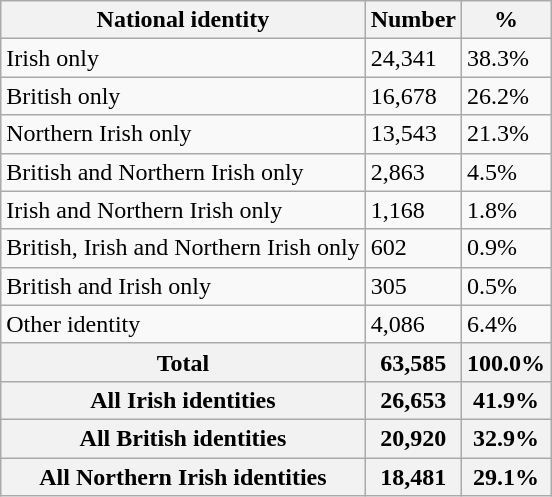<table class="wikitable">
<tr>
<th>National identity</th>
<th>Number</th>
<th>%</th>
</tr>
<tr>
<td>Irish only</td>
<td>24,341</td>
<td>38.3%</td>
</tr>
<tr>
<td>British only</td>
<td>16,678</td>
<td>26.2%</td>
</tr>
<tr>
<td>Northern Irish only</td>
<td>13,543</td>
<td>21.3%</td>
</tr>
<tr>
<td>British and Northern Irish only</td>
<td>2,863</td>
<td>4.5%</td>
</tr>
<tr>
<td>Irish and Northern Irish only</td>
<td>1,168</td>
<td>1.8%</td>
</tr>
<tr>
<td>British, Irish and Northern Irish only</td>
<td>602</td>
<td>0.9%</td>
</tr>
<tr>
<td>British and Irish only</td>
<td>305</td>
<td>0.5%</td>
</tr>
<tr>
<td>Other identity</td>
<td>4,086</td>
<td>6.4%</td>
</tr>
<tr>
<th>Total</th>
<th>63,585</th>
<th>100.0%</th>
</tr>
<tr>
<th>All Irish identities</th>
<th>26,653</th>
<th>41.9%</th>
</tr>
<tr>
<th>All British identities</th>
<th>20,920</th>
<th>32.9%</th>
</tr>
<tr>
<th>All Northern Irish identities</th>
<th>18,481</th>
<th>29.1%</th>
</tr>
</table>
